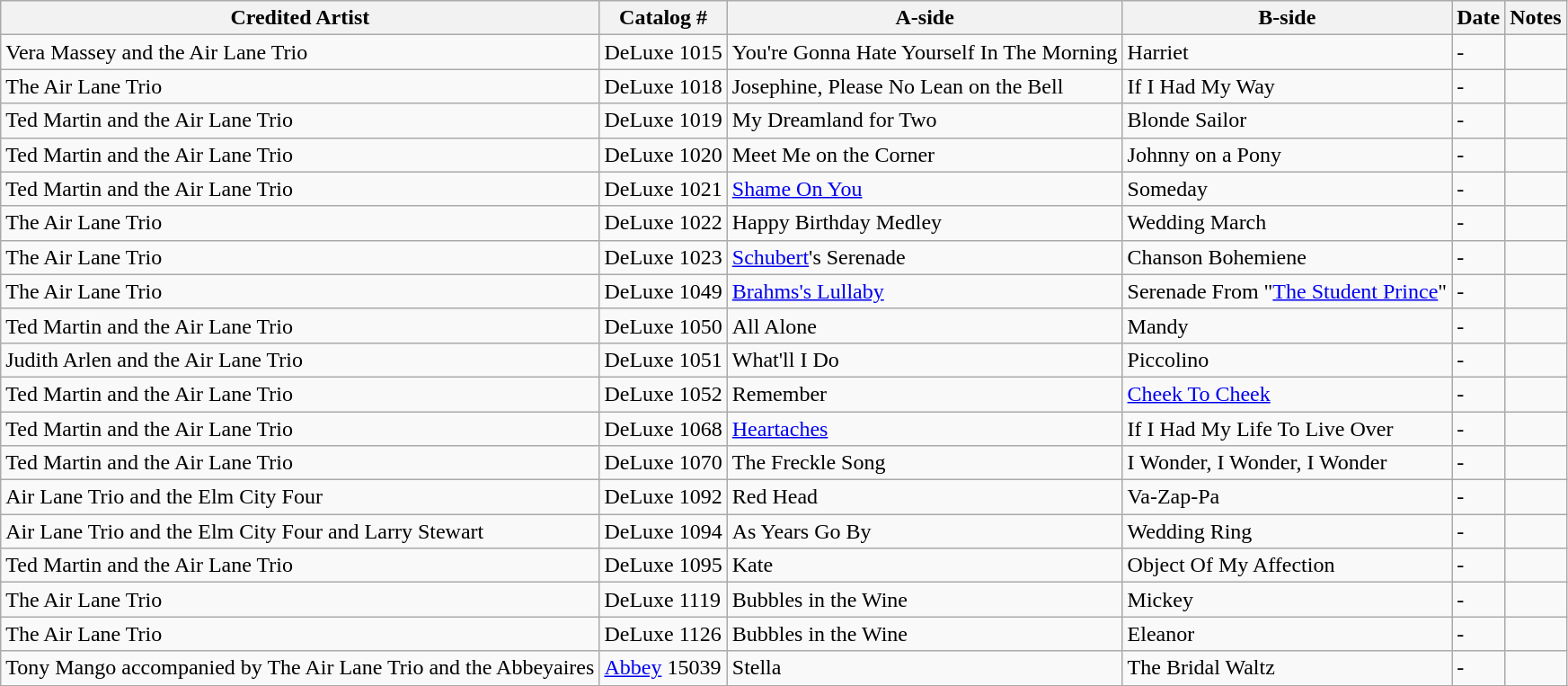<table class=wikitable>
<tr>
<th>Credited Artist</th>
<th>Catalog #</th>
<th>A-side</th>
<th>B-side</th>
<th>Date</th>
<th>Notes</th>
</tr>
<tr>
<td>Vera Massey and the Air Lane Trio</td>
<td>DeLuxe 1015</td>
<td>You're Gonna Hate Yourself In The Morning</td>
<td>Harriet</td>
<td>-</td>
<td></td>
</tr>
<tr>
<td>The Air Lane Trio</td>
<td>DeLuxe 1018</td>
<td>Josephine, Please No Lean on the Bell</td>
<td>If I Had My Way</td>
<td>-</td>
<td></td>
</tr>
<tr>
<td>Ted Martin and the Air Lane Trio</td>
<td>DeLuxe 1019</td>
<td>My Dreamland for Two</td>
<td>Blonde Sailor</td>
<td>-</td>
<td></td>
</tr>
<tr>
<td>Ted Martin and the Air Lane Trio</td>
<td>DeLuxe 1020</td>
<td>Meet Me on the Corner</td>
<td>Johnny on a Pony</td>
<td>-</td>
<td></td>
</tr>
<tr>
<td>Ted Martin and the Air Lane Trio</td>
<td>DeLuxe 1021</td>
<td><a href='#'>Shame On You</a></td>
<td>Someday</td>
<td>-</td>
<td></td>
</tr>
<tr>
<td>The Air Lane Trio</td>
<td>DeLuxe 1022</td>
<td>Happy Birthday Medley</td>
<td>Wedding March</td>
<td>-</td>
<td></td>
</tr>
<tr>
<td>The Air Lane Trio</td>
<td>DeLuxe 1023</td>
<td><a href='#'>Schubert</a>'s Serenade</td>
<td>Chanson Bohemiene</td>
<td>-</td>
<td></td>
</tr>
<tr>
<td>The Air Lane Trio</td>
<td>DeLuxe 1049</td>
<td><a href='#'>Brahms's Lullaby</a></td>
<td>Serenade From "<a href='#'>The Student Prince</a>"</td>
<td>-</td>
<td></td>
</tr>
<tr>
<td>Ted Martin and the Air Lane Trio</td>
<td>DeLuxe 1050</td>
<td>All Alone</td>
<td>Mandy</td>
<td>-</td>
<td></td>
</tr>
<tr>
<td>Judith Arlen and the Air Lane Trio</td>
<td>DeLuxe 1051</td>
<td>What'll I Do</td>
<td>Piccolino</td>
<td>-</td>
<td></td>
</tr>
<tr>
<td>Ted Martin and the Air Lane Trio</td>
<td>DeLuxe 1052</td>
<td>Remember</td>
<td><a href='#'>Cheek To Cheek</a></td>
<td>-</td>
<td></td>
</tr>
<tr>
<td>Ted Martin and the Air Lane Trio</td>
<td>DeLuxe 1068</td>
<td><a href='#'>Heartaches</a></td>
<td>If I Had My Life To Live Over</td>
<td>-</td>
<td></td>
</tr>
<tr>
<td>Ted Martin and the Air Lane Trio</td>
<td>DeLuxe 1070</td>
<td>The Freckle Song</td>
<td>I Wonder, I Wonder, I Wonder</td>
<td>-</td>
<td></td>
</tr>
<tr>
<td>Air Lane Trio and the Elm City Four</td>
<td>DeLuxe 1092</td>
<td>Red Head</td>
<td>Va-Zap-Pa</td>
<td>-</td>
<td></td>
</tr>
<tr>
<td>Air Lane Trio and the Elm City Four and Larry Stewart</td>
<td>DeLuxe 1094</td>
<td>As Years Go By</td>
<td>Wedding Ring</td>
<td>-</td>
<td></td>
</tr>
<tr>
<td>Ted Martin and the Air Lane Trio</td>
<td>DeLuxe 1095</td>
<td>Kate</td>
<td>Object Of My Affection</td>
<td>-</td>
<td></td>
</tr>
<tr>
<td>The Air Lane Trio</td>
<td>DeLuxe 1119</td>
<td>Bubbles in the Wine</td>
<td>Mickey</td>
<td>-</td>
<td></td>
</tr>
<tr>
<td>The Air Lane Trio</td>
<td>DeLuxe 1126</td>
<td>Bubbles in the Wine</td>
<td>Eleanor</td>
<td>-</td>
<td></td>
</tr>
<tr>
<td>Tony Mango accompanied by The Air Lane Trio and the Abbeyaires</td>
<td><a href='#'>Abbey</a> 15039</td>
<td>Stella</td>
<td>The Bridal Waltz</td>
<td>-</td>
<td></td>
</tr>
<tr>
</tr>
</table>
